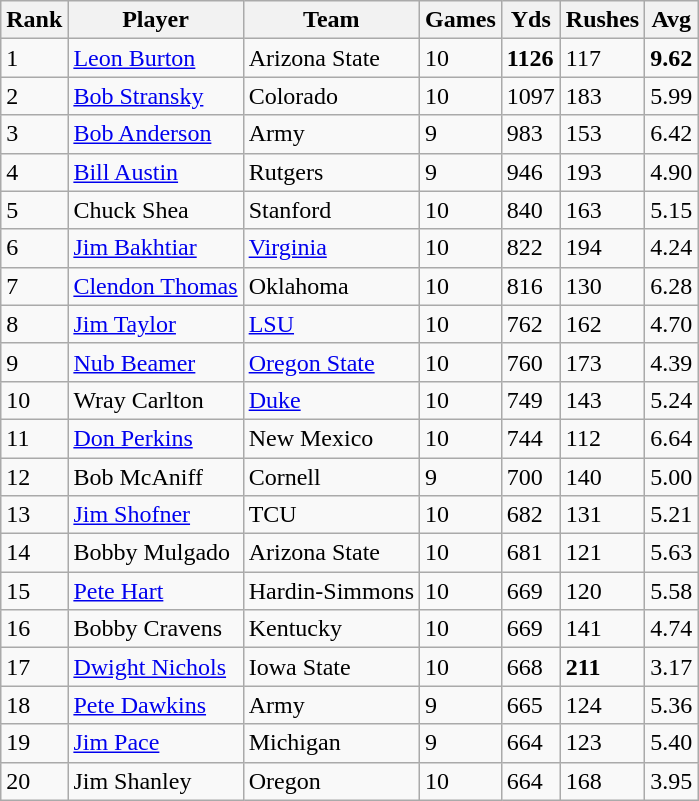<table class="wikitable sortable">
<tr>
<th>Rank</th>
<th>Player</th>
<th>Team</th>
<th>Games</th>
<th>Yds</th>
<th>Rushes</th>
<th>Avg</th>
</tr>
<tr>
<td>1</td>
<td><a href='#'>Leon Burton</a></td>
<td>Arizona State</td>
<td>10</td>
<td><strong>1126</strong></td>
<td>117</td>
<td><strong>9.62</strong></td>
</tr>
<tr>
<td>2</td>
<td><a href='#'>Bob Stransky</a></td>
<td>Colorado</td>
<td>10</td>
<td>1097</td>
<td>183</td>
<td>5.99</td>
</tr>
<tr>
<td>3</td>
<td><a href='#'>Bob Anderson</a></td>
<td>Army</td>
<td>9</td>
<td>983</td>
<td>153</td>
<td>6.42</td>
</tr>
<tr>
<td>4</td>
<td><a href='#'>Bill Austin</a></td>
<td>Rutgers</td>
<td>9</td>
<td>946</td>
<td>193</td>
<td>4.90</td>
</tr>
<tr>
<td>5</td>
<td>Chuck Shea</td>
<td>Stanford</td>
<td>10</td>
<td>840</td>
<td>163</td>
<td>5.15</td>
</tr>
<tr>
<td>6</td>
<td><a href='#'>Jim Bakhtiar</a></td>
<td><a href='#'>Virginia</a></td>
<td>10</td>
<td>822</td>
<td>194</td>
<td>4.24</td>
</tr>
<tr>
<td>7</td>
<td><a href='#'>Clendon Thomas</a></td>
<td>Oklahoma</td>
<td>10</td>
<td>816</td>
<td>130</td>
<td>6.28</td>
</tr>
<tr>
<td>8</td>
<td><a href='#'>Jim Taylor</a></td>
<td><a href='#'>LSU</a></td>
<td>10</td>
<td>762</td>
<td>162</td>
<td>4.70</td>
</tr>
<tr>
<td>9</td>
<td><a href='#'>Nub Beamer</a></td>
<td><a href='#'>Oregon State</a></td>
<td>10</td>
<td>760</td>
<td>173</td>
<td>4.39</td>
</tr>
<tr>
<td>10</td>
<td>Wray Carlton</td>
<td><a href='#'>Duke</a></td>
<td>10</td>
<td>749</td>
<td>143</td>
<td>5.24</td>
</tr>
<tr>
<td>11</td>
<td><a href='#'>Don Perkins</a></td>
<td>New Mexico</td>
<td>10</td>
<td>744</td>
<td>112</td>
<td>6.64</td>
</tr>
<tr>
<td>12</td>
<td>Bob McAniff</td>
<td>Cornell</td>
<td>9</td>
<td>700</td>
<td>140</td>
<td>5.00</td>
</tr>
<tr>
<td>13</td>
<td><a href='#'>Jim Shofner</a></td>
<td>TCU</td>
<td>10</td>
<td>682</td>
<td>131</td>
<td>5.21</td>
</tr>
<tr>
<td>14</td>
<td>Bobby Mulgado</td>
<td>Arizona State</td>
<td>10</td>
<td>681</td>
<td>121</td>
<td>5.63</td>
</tr>
<tr>
<td>15</td>
<td><a href='#'>Pete Hart</a></td>
<td>Hardin-Simmons</td>
<td>10</td>
<td>669</td>
<td>120</td>
<td>5.58</td>
</tr>
<tr>
<td>16</td>
<td>Bobby Cravens</td>
<td>Kentucky</td>
<td>10</td>
<td>669</td>
<td>141</td>
<td>4.74</td>
</tr>
<tr>
<td>17</td>
<td><a href='#'>Dwight Nichols</a></td>
<td>Iowa State</td>
<td>10</td>
<td>668</td>
<td><strong>211</strong></td>
<td>3.17</td>
</tr>
<tr>
<td>18</td>
<td><a href='#'>Pete Dawkins</a></td>
<td>Army</td>
<td>9</td>
<td>665</td>
<td>124</td>
<td>5.36</td>
</tr>
<tr>
<td>19</td>
<td><a href='#'>Jim Pace</a></td>
<td>Michigan</td>
<td>9</td>
<td>664</td>
<td>123</td>
<td>5.40</td>
</tr>
<tr>
<td>20</td>
<td>Jim Shanley</td>
<td>Oregon</td>
<td>10</td>
<td>664</td>
<td>168</td>
<td>3.95</td>
</tr>
</table>
